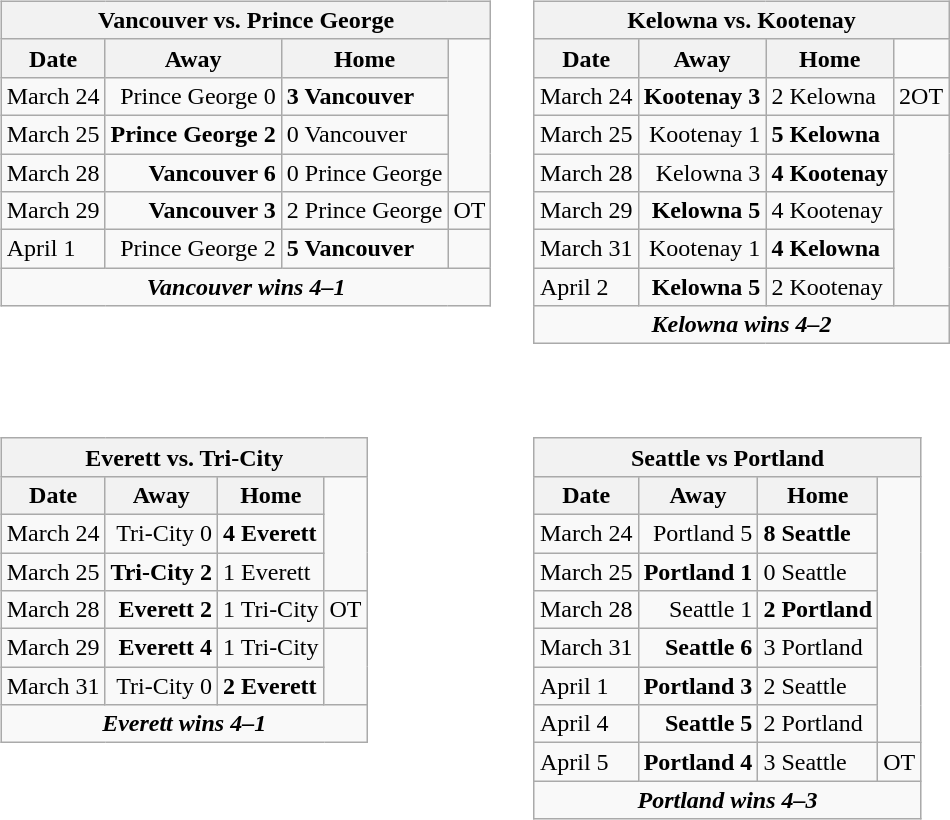<table cellspacing="10">
<tr>
<td valign="top"><br><table class="wikitable">
<tr>
<th bgcolor="#DDDDDD" colspan="4">Vancouver vs. Prince George</th>
</tr>
<tr>
<th>Date</th>
<th>Away</th>
<th>Home</th>
</tr>
<tr>
<td>March 24</td>
<td align="right">Prince George 0</td>
<td><strong>3 Vancouver</strong></td>
</tr>
<tr>
<td>March 25</td>
<td align="right"><strong>Prince George 2</strong></td>
<td>0 Vancouver</td>
</tr>
<tr>
<td>March 28</td>
<td align="right"><strong>Vancouver 6</strong></td>
<td>0 Prince George</td>
</tr>
<tr>
<td>March 29</td>
<td align="right"><strong>Vancouver 3</strong></td>
<td>2 Prince George</td>
<td>OT</td>
</tr>
<tr>
<td>April 1</td>
<td align="right">Prince George 2</td>
<td><strong>5 Vancouver</strong></td>
</tr>
<tr align="center">
<td colspan="4"><strong><em>Vancouver wins 4–1</em></strong></td>
</tr>
</table>
</td>
<td valign="top"><br><table class="wikitable">
<tr>
<th bgcolor="#DDDDDD" colspan="4">Kelowna vs. Kootenay</th>
</tr>
<tr>
<th>Date</th>
<th>Away</th>
<th>Home</th>
</tr>
<tr>
<td>March 24</td>
<td align="right"><strong>Kootenay 3</strong></td>
<td>2 Kelowna</td>
<td>2OT</td>
</tr>
<tr>
<td>March 25</td>
<td align="right">Kootenay 1</td>
<td><strong>5 Kelowna</strong></td>
</tr>
<tr>
<td>March 28</td>
<td align="right">Kelowna 3</td>
<td><strong>4 Kootenay</strong></td>
</tr>
<tr>
<td>March 29</td>
<td align="right"><strong>Kelowna 5</strong></td>
<td>4 Kootenay</td>
</tr>
<tr>
<td>March 31</td>
<td align="right">Kootenay 1</td>
<td><strong>4 Kelowna</strong></td>
</tr>
<tr>
<td>April 2</td>
<td align="right"><strong>Kelowna 5</strong></td>
<td>2 Kootenay</td>
</tr>
<tr align="center">
<td colspan="4"><strong><em>Kelowna wins 4–2</em></strong></td>
</tr>
</table>
</td>
</tr>
<tr>
<td valign="top"><br><table class="wikitable">
<tr>
<th bgcolor="#DDDDDD" colspan="4">Everett vs. Tri-City</th>
</tr>
<tr>
<th>Date</th>
<th>Away</th>
<th>Home</th>
</tr>
<tr>
<td>March 24</td>
<td align="right">Tri-City 0</td>
<td><strong>4 Everett</strong></td>
</tr>
<tr>
<td>March 25</td>
<td align="right"><strong>Tri-City 2</strong></td>
<td>1 Everett</td>
</tr>
<tr>
<td>March 28</td>
<td align="right"><strong>Everett 2</strong></td>
<td>1 Tri-City</td>
<td>OT</td>
</tr>
<tr>
<td>March 29</td>
<td align="right"><strong>Everett 4</strong></td>
<td>1 Tri-City</td>
</tr>
<tr>
<td>March 31</td>
<td align="right">Tri-City 0</td>
<td><strong>2 Everett</strong></td>
</tr>
<tr align="center">
<td colspan="4"><strong><em>Everett wins 4–1</em></strong></td>
</tr>
</table>
</td>
<td valign="top"><br><table class="wikitable">
<tr>
<th bgcolor="#DDDDDD" colspan="4">Seattle vs Portland</th>
</tr>
<tr>
<th>Date</th>
<th>Away</th>
<th>Home</th>
</tr>
<tr>
<td>March 24</td>
<td align="right">Portland 5</td>
<td><strong>8 Seattle</strong></td>
</tr>
<tr>
<td>March 25</td>
<td align="right"><strong>Portland 1</strong></td>
<td>0 Seattle</td>
</tr>
<tr>
<td>March 28</td>
<td align="right">Seattle 1</td>
<td><strong>2 Portland</strong></td>
</tr>
<tr>
<td>March 31</td>
<td align="right"><strong>Seattle 6</strong></td>
<td>3 Portland</td>
</tr>
<tr>
<td>April 1</td>
<td align="right"><strong>Portland 3</strong></td>
<td>2 Seattle</td>
</tr>
<tr>
<td>April 4</td>
<td align="right"><strong>Seattle 5</strong></td>
<td>2 Portland</td>
</tr>
<tr>
<td>April 5</td>
<td align="right"><strong>Portland 4</strong></td>
<td>3 Seattle</td>
<td>OT</td>
</tr>
<tr align="center">
<td colspan="4"><strong><em>Portland wins 4–3</em></strong></td>
</tr>
</table>
</td>
</tr>
</table>
